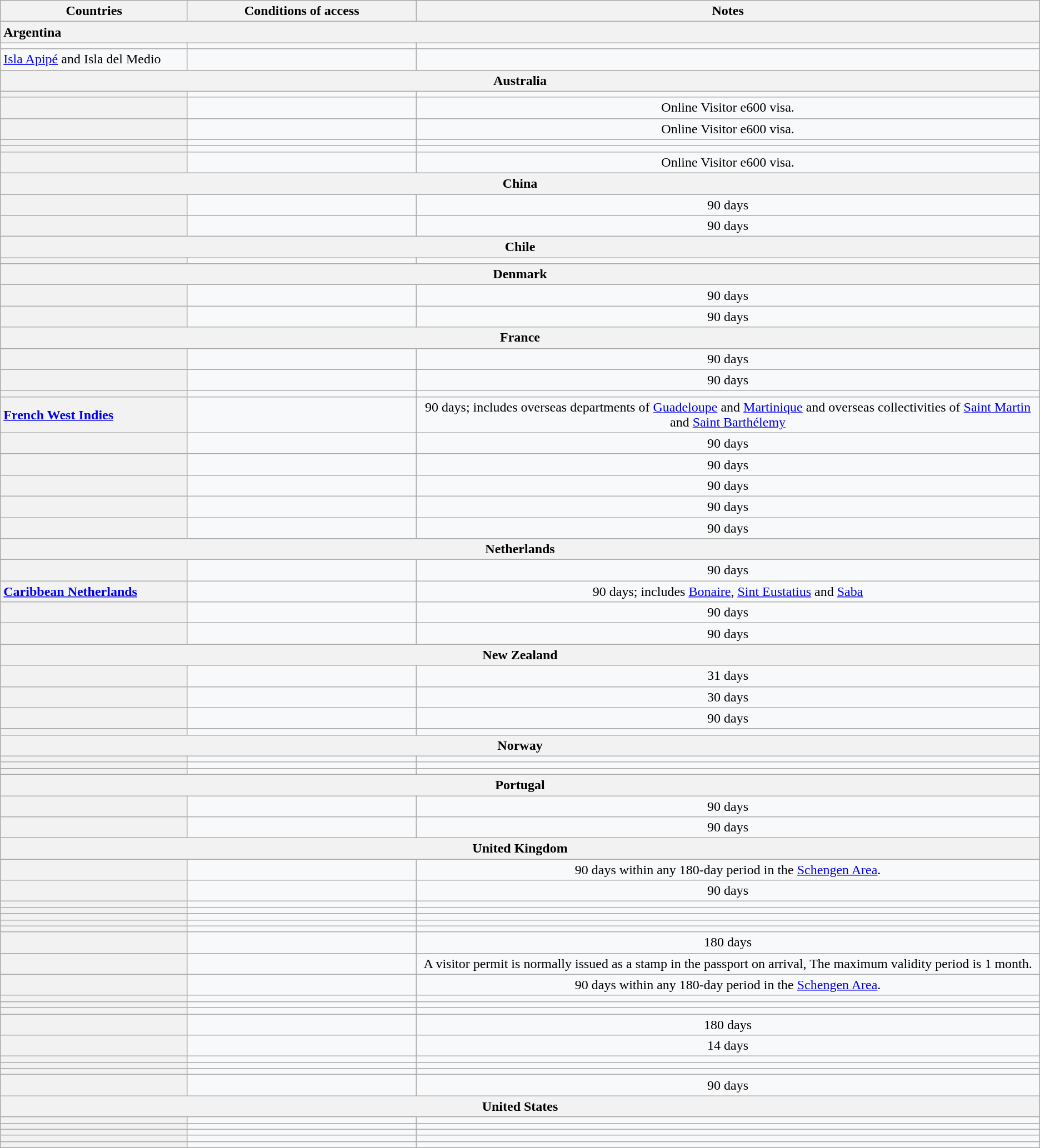<table class="wikitable sortable sticky-header mw-datatable" style="text-align: center; table-layout: fixed;background:#f8f9faff;">
<tr>
<th style="width:18%;">Countries</th>
<th style="width:22%;">Conditions of access</th>
<th>Notes</th>
</tr>
<tr>
<th colspan="3" style="text-align: left;">Argentina</th>
</tr>
<tr>
<td style="text-align: left;"></td>
<td></td>
<td></td>
</tr>
<tr>
<td style="text-align: left;"> <a href='#'>Isla Apipé</a> and Isla del Medio</td>
<td></td>
<td></td>
</tr>
<tr>
<th colspan="3">Australia</th>
</tr>
<tr>
<th style="text-align: left;"></th>
<td></td>
<td></td>
</tr>
<tr>
<th style="text-align: left;"></th>
<td></td>
<td>Online Visitor e600 visa.</td>
</tr>
<tr>
<th style="text-align: left;"></th>
<td></td>
<td>Online Visitor e600 visa.</td>
</tr>
<tr>
<th style="text-align: left;"></th>
<td></td>
<td></td>
</tr>
<tr>
<th style="text-align: left;"></th>
<td></td>
<td></td>
</tr>
<tr>
<th style="text-align: left;"></th>
<td></td>
<td>Online Visitor e600 visa.</td>
</tr>
<tr>
<th colspan="3">China</th>
</tr>
<tr>
<th style="text-align: left;"></th>
<td></td>
<td>90 days</td>
</tr>
<tr>
<th style="text-align: left;"></th>
<td></td>
<td>90 days</td>
</tr>
<tr>
<th colspan="3">Chile</th>
</tr>
<tr>
<th style="text-align: left;"></th>
<td></td>
<td></td>
</tr>
<tr>
<th colspan="3">Denmark</th>
</tr>
<tr>
<th style="text-align: left;"></th>
<td></td>
<td>90 days</td>
</tr>
<tr>
<th style="text-align: left;"></th>
<td></td>
<td>90 days</td>
</tr>
<tr>
<th colspan="3">France</th>
</tr>
<tr>
<th style="text-align: left;"></th>
<td></td>
<td>90 days</td>
</tr>
<tr>
<th style="text-align: left;"></th>
<td></td>
<td>90 days</td>
</tr>
<tr>
<th style="text-align: left;"></th>
<td></td>
<td></td>
</tr>
<tr>
<th style="text-align: left;"> <a href='#'>French West Indies</a></th>
<td></td>
<td>90 days; includes overseas departments of <a href='#'>Guadeloupe</a> and <a href='#'>Martinique</a> and overseas collectivities of <a href='#'>Saint Martin</a> and <a href='#'>Saint Barthélemy</a></td>
</tr>
<tr>
<th style="text-align: left;"></th>
<td></td>
<td>90 days</td>
</tr>
<tr>
<th style="text-align: left;"></th>
<td></td>
<td>90 days</td>
</tr>
<tr>
<th style="text-align: left;"></th>
<td></td>
<td>90 days</td>
</tr>
<tr>
<th style="text-align: left;"></th>
<td></td>
<td>90 days</td>
</tr>
<tr>
<th style="text-align: left;"></th>
<td></td>
<td>90 days</td>
</tr>
<tr>
<th colspan="3">Netherlands</th>
</tr>
<tr>
<th style="text-align: left;"></th>
<td></td>
<td>90 days</td>
</tr>
<tr>
<th style="text-align: left;"> <a href='#'>Caribbean Netherlands</a></th>
<td></td>
<td>90 days; includes <a href='#'>Bonaire</a>, <a href='#'>Sint Eustatius</a> and <a href='#'>Saba</a></td>
</tr>
<tr>
<th style="text-align: left;"></th>
<td></td>
<td>90 days</td>
</tr>
<tr>
<th style="text-align: left;"></th>
<td></td>
<td>90 days</td>
</tr>
<tr>
<th colspan="3">New Zealand</th>
</tr>
<tr>
<th style="text-align: left;"></th>
<td></td>
<td>31 days</td>
</tr>
<tr>
<th style="text-align: left;"></th>
<td></td>
<td>30 days</td>
</tr>
<tr>
<th style="text-align: left;"></th>
<td></td>
<td>90 days</td>
</tr>
<tr>
<th style="text-align: left;"></th>
<td></td>
<td></td>
</tr>
<tr>
<th colspan="3">Norway</th>
</tr>
<tr>
<th style="text-align: left;"></th>
<td></td>
<td></td>
</tr>
<tr>
<th style="text-align: left;"></th>
<td></td>
<td></td>
</tr>
<tr>
<th style="text-align: left;"></th>
<td></td>
<td></td>
</tr>
<tr>
<th colspan="3">Portugal</th>
</tr>
<tr>
<th style="text-align: left;"></th>
<td></td>
<td>90 days</td>
</tr>
<tr>
<th style="text-align: left;"></th>
<td></td>
<td>90 days</td>
</tr>
<tr>
<th colspan="3">United Kingdom</th>
</tr>
<tr>
<th style="text-align: left;"></th>
<td></td>
<td>90 days within any 180-day period in the <a href='#'>Schengen Area</a>.</td>
</tr>
<tr>
<th style="text-align: left;"></th>
<td></td>
<td>90 days</td>
</tr>
<tr>
<th style="text-align: left;"></th>
<td></td>
<td></td>
</tr>
<tr>
<th style="text-align: left;"></th>
<td></td>
<td></td>
</tr>
<tr>
<th style="text-align: left;"></th>
<td></td>
<td></td>
</tr>
<tr>
<th style="text-align: left;"></th>
<td></td>
<td></td>
</tr>
<tr>
<th style="text-align: left;"></th>
<td></td>
<td></td>
</tr>
<tr>
<th style="text-align: left;"></th>
<td></td>
<td>180 days</td>
</tr>
<tr>
<th style="text-align: left;"></th>
<td></td>
<td>A visitor permit is normally issued as a stamp in the passport on arrival, The maximum validity period is 1 month.</td>
</tr>
<tr>
<th style="text-align: left;"></th>
<td></td>
<td>90 days within any 180-day period in the <a href='#'>Schengen Area</a>.</td>
</tr>
<tr>
<th style="text-align: left;"></th>
<td></td>
<td></td>
</tr>
<tr>
<th style="text-align: left;"></th>
<td></td>
<td></td>
</tr>
<tr>
<th style="text-align: left;"></th>
<td></td>
<td></td>
</tr>
<tr>
<th style="text-align: left;"></th>
<td></td>
<td>180 days</td>
</tr>
<tr>
<th style="text-align: left;"></th>
<td></td>
<td>14 days</td>
</tr>
<tr>
<th style="text-align: left;"></th>
<td></td>
<td></td>
</tr>
<tr>
<th style="text-align: left;"></th>
<td></td>
<td></td>
</tr>
<tr>
<th style="text-align: left;"></th>
<td></td>
<td></td>
</tr>
<tr>
<th style="text-align: left;"></th>
<td></td>
<td>90 days</td>
</tr>
<tr>
<th colspan="3">United States</th>
</tr>
<tr>
<th style="text-align: left;"></th>
<td></td>
<td></td>
</tr>
<tr>
<th style="text-align: left;"></th>
<td></td>
<td></td>
</tr>
<tr>
<th style="text-align: left;"></th>
<td></td>
<td></td>
</tr>
<tr>
<th style="text-align: left;"></th>
<td></td>
<td></td>
</tr>
<tr>
<th style="text-align: left;"></th>
<td></td>
<td></td>
</tr>
</table>
